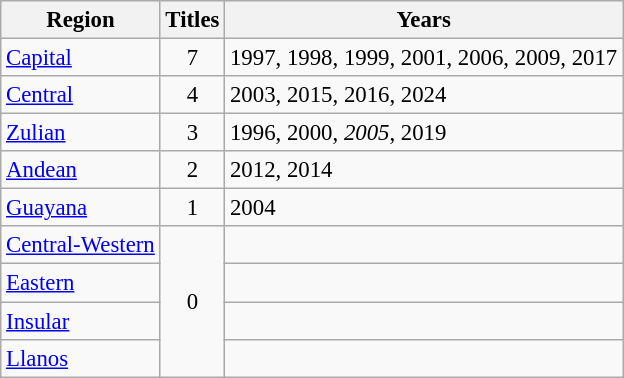<table class="wikitable sortable" style="font-size: 95%;">
<tr>
<th>Region</th>
<th>Titles</th>
<th>Years</th>
</tr>
<tr>
<td><a href='#'>Capital</a></td>
<td style="text-align:center;">7</td>
<td>1997, 1998, 1999, 2001, 2006, 2009, 2017</td>
</tr>
<tr>
<td><a href='#'>Central</a></td>
<td style="text-align:center;">4</td>
<td>2003, 2015, 2016, 2024</td>
</tr>
<tr>
<td><a href='#'>Zulian</a></td>
<td style="text-align:center;">3</td>
<td>1996, 2000, <em>2005</em>, 2019</td>
</tr>
<tr>
<td><a href='#'>Andean</a></td>
<td style="text-align:center;">2</td>
<td>2012, 2014</td>
</tr>
<tr>
<td><a href='#'>Guayana</a></td>
<td style="text-align:center;">1</td>
<td>2004</td>
</tr>
<tr>
<td><a href='#'>Central-Western</a></td>
<td rowspan="4" style="text-align:center;">0</td>
<td></td>
</tr>
<tr>
<td><a href='#'>Eastern</a></td>
<td></td>
</tr>
<tr>
<td><a href='#'>Insular</a></td>
<td></td>
</tr>
<tr>
<td><a href='#'>Llanos</a></td>
<td></td>
</tr>
</table>
